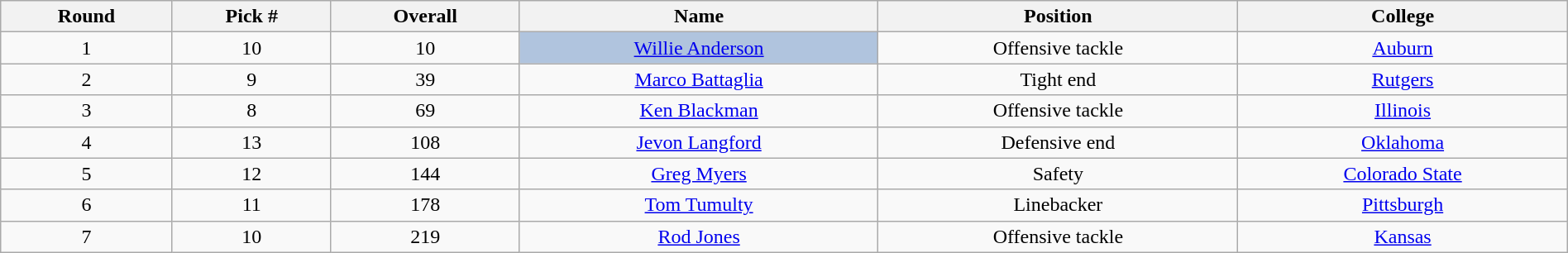<table class="wikitable sortable sortable" style="width: 100%; text-align:center">
<tr>
<th>Round</th>
<th>Pick #</th>
<th>Overall</th>
<th>Name</th>
<th>Position</th>
<th>College</th>
</tr>
<tr>
<td>1</td>
<td>10</td>
<td>10</td>
<td bgcolor=lightsteelblue><a href='#'>Willie Anderson</a></td>
<td>Offensive tackle</td>
<td><a href='#'>Auburn</a></td>
</tr>
<tr>
<td>2</td>
<td>9</td>
<td>39</td>
<td><a href='#'>Marco Battaglia</a></td>
<td>Tight end</td>
<td><a href='#'>Rutgers</a></td>
</tr>
<tr>
<td>3</td>
<td>8</td>
<td>69</td>
<td><a href='#'>Ken Blackman</a></td>
<td>Offensive tackle</td>
<td><a href='#'>Illinois</a></td>
</tr>
<tr>
<td>4</td>
<td>13</td>
<td>108</td>
<td><a href='#'>Jevon Langford</a></td>
<td>Defensive end</td>
<td><a href='#'>Oklahoma</a></td>
</tr>
<tr>
<td>5</td>
<td>12</td>
<td>144</td>
<td><a href='#'>Greg Myers</a></td>
<td>Safety</td>
<td><a href='#'>Colorado State</a></td>
</tr>
<tr>
<td>6</td>
<td>11</td>
<td>178</td>
<td><a href='#'>Tom Tumulty</a></td>
<td>Linebacker</td>
<td><a href='#'>Pittsburgh</a></td>
</tr>
<tr>
<td>7</td>
<td>10</td>
<td>219</td>
<td><a href='#'>Rod Jones</a></td>
<td>Offensive tackle</td>
<td><a href='#'>Kansas</a></td>
</tr>
</table>
